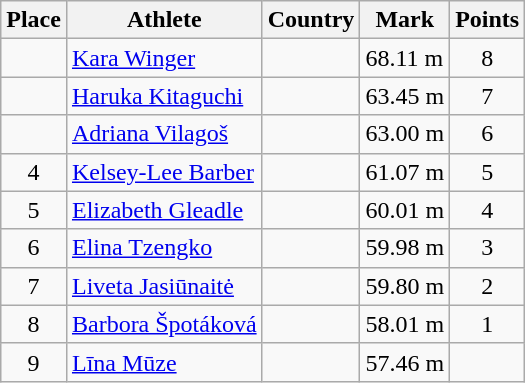<table class="wikitable">
<tr>
<th>Place</th>
<th>Athlete</th>
<th>Country</th>
<th>Mark</th>
<th>Points</th>
</tr>
<tr>
<td align=center></td>
<td><a href='#'>Kara Winger</a></td>
<td></td>
<td>68.11 m</td>
<td align=center>8</td>
</tr>
<tr>
<td align=center></td>
<td><a href='#'>Haruka Kitaguchi</a></td>
<td></td>
<td>63.45 m</td>
<td align=center>7</td>
</tr>
<tr>
<td align=center></td>
<td><a href='#'>Adriana Vilagoš</a></td>
<td></td>
<td>63.00 m</td>
<td align=center>6</td>
</tr>
<tr>
<td align=center>4</td>
<td><a href='#'>Kelsey-Lee Barber</a></td>
<td></td>
<td>61.07 m</td>
<td align=center>5</td>
</tr>
<tr>
<td align=center>5</td>
<td><a href='#'>Elizabeth Gleadle</a></td>
<td></td>
<td>60.01 m</td>
<td align=center>4</td>
</tr>
<tr>
<td align=center>6</td>
<td><a href='#'>Elina Tzengko</a></td>
<td></td>
<td>59.98 m</td>
<td align=center>3</td>
</tr>
<tr>
<td align=center>7</td>
<td><a href='#'>Liveta Jasiūnaitė</a></td>
<td></td>
<td>59.80 m</td>
<td align=center>2</td>
</tr>
<tr>
<td align=center>8</td>
<td><a href='#'>Barbora Špotáková</a></td>
<td></td>
<td>58.01 m</td>
<td align=center>1</td>
</tr>
<tr>
<td align=center>9</td>
<td><a href='#'>Līna Mūze</a></td>
<td></td>
<td>57.46 m</td>
<td align=center></td>
</tr>
</table>
